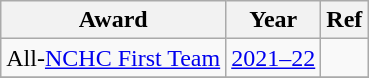<table class="wikitable">
<tr>
<th>Award</th>
<th>Year</th>
<th>Ref</th>
</tr>
<tr>
<td>All-<a href='#'>NCHC First Team</a></td>
<td><a href='#'>2021–22</a></td>
<td></td>
</tr>
<tr>
</tr>
</table>
